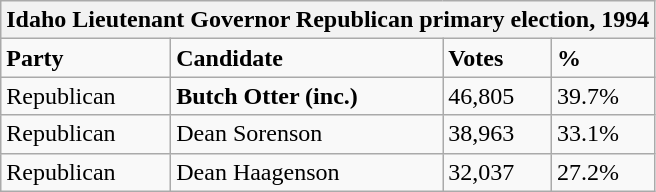<table class="wikitable">
<tr>
<th colspan="4">Idaho Lieutenant Governor Republican primary election, 1994</th>
</tr>
<tr>
<td><strong>Party</strong></td>
<td><strong>Candidate</strong></td>
<td><strong>Votes</strong></td>
<td><strong>%</strong></td>
</tr>
<tr>
<td>Republican</td>
<td><strong>Butch Otter (inc.)</strong></td>
<td>46,805</td>
<td>39.7%</td>
</tr>
<tr>
<td>Republican</td>
<td>Dean Sorenson</td>
<td>38,963</td>
<td>33.1%</td>
</tr>
<tr>
<td>Republican</td>
<td>Dean Haagenson</td>
<td>32,037</td>
<td>27.2%</td>
</tr>
</table>
